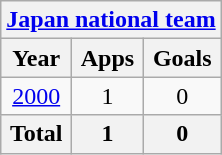<table class="wikitable" style="text-align:center">
<tr>
<th colspan=3><a href='#'>Japan national team</a></th>
</tr>
<tr>
<th>Year</th>
<th>Apps</th>
<th>Goals</th>
</tr>
<tr>
<td><a href='#'>2000</a></td>
<td>1</td>
<td>0</td>
</tr>
<tr>
<th>Total</th>
<th>1</th>
<th>0</th>
</tr>
</table>
